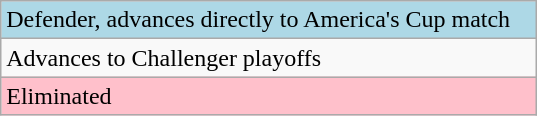<table class="wikitable plainrowheaders">
<tr bgcolor=lightblue>
<td style=width:350px>Defender, advances directly to America's Cup match</td>
</tr>
<tr>
<td>Advances to Challenger playoffs</td>
</tr>
<tr bgcolor=pink>
<td>Eliminated</td>
</tr>
</table>
